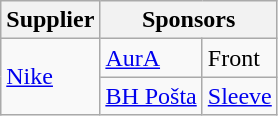<table class="wikitable">
<tr>
<th>Supplier</th>
<th colspan=2>Sponsors</th>
</tr>
<tr>
<td rowspan=2> <a href='#'>Nike</a></td>
<td> <a href='#'>AurA</a></td>
<td>Front</td>
</tr>
<tr>
<td> <a href='#'>BH Pošta</a></td>
<td rowspan=1><a href='#'>Sleeve</a></td>
</tr>
</table>
